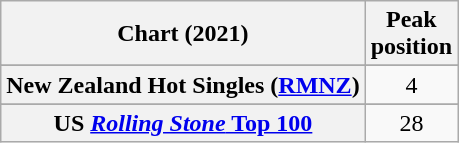<table class="wikitable sortable plainrowheaders" style="text-align:center;">
<tr>
<th scope="col">Chart (2021)</th>
<th scope="col">Peak<br>position</th>
</tr>
<tr>
</tr>
<tr>
</tr>
<tr>
</tr>
<tr>
</tr>
<tr>
<th scope="row">New Zealand Hot Singles (<a href='#'>RMNZ</a>)</th>
<td>4</td>
</tr>
<tr>
</tr>
<tr>
</tr>
<tr>
</tr>
<tr>
</tr>
<tr>
</tr>
<tr>
<th scope="row">US <a href='#'><em>Rolling Stone</em> Top 100</a></th>
<td>28</td>
</tr>
</table>
